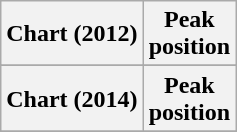<table class="wikitable sortable">
<tr>
<th>Chart (2012)</th>
<th>Peak<br>position</th>
</tr>
<tr>
</tr>
<tr>
</tr>
<tr>
</tr>
<tr>
</tr>
<tr>
<th>Chart (2014)</th>
<th>Peak <br> position</th>
</tr>
<tr>
</tr>
</table>
